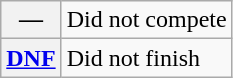<table class="wikitable">
<tr>
<th scope="row">—</th>
<td>Did not compete</td>
</tr>
<tr>
<th scope="row"><a href='#'>DNF</a></th>
<td>Did not finish</td>
</tr>
</table>
